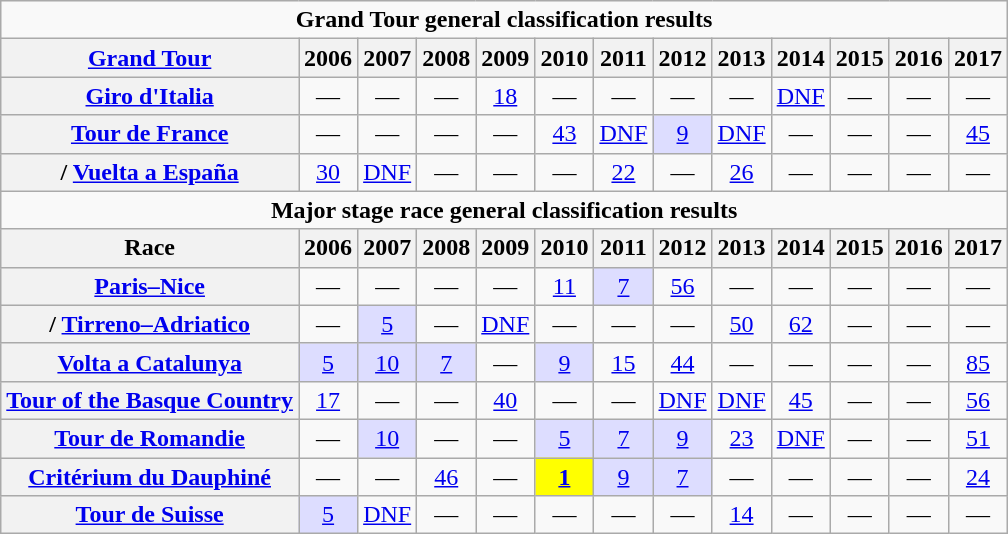<table class="wikitable plainrowheaders">
<tr>
<td colspan=17 align="center"><strong>Grand Tour general classification results</strong></td>
</tr>
<tr>
<th scope="col"><a href='#'>Grand Tour</a></th>
<th scope="col">2006</th>
<th scope="col">2007</th>
<th scope="col">2008</th>
<th scope="col">2009</th>
<th scope="col">2010</th>
<th scope="col">2011</th>
<th scope="col">2012</th>
<th scope="col">2013</th>
<th scope="col">2014</th>
<th scope="col">2015</th>
<th scope="col">2016</th>
<th scope="col">2017</th>
</tr>
<tr style="text-align:center;">
<th scope="row"> <a href='#'>Giro d'Italia</a></th>
<td>—</td>
<td>—</td>
<td>—</td>
<td><a href='#'>18</a></td>
<td>—</td>
<td>—</td>
<td>—</td>
<td>—</td>
<td><a href='#'>DNF</a></td>
<td>—</td>
<td>—</td>
<td>—</td>
</tr>
<tr style="text-align:center;">
<th scope="row"> <a href='#'>Tour de France</a></th>
<td>—</td>
<td>—</td>
<td>—</td>
<td>—</td>
<td><a href='#'>43</a></td>
<td><a href='#'>DNF</a></td>
<td style="background:#ddf;"><a href='#'>9</a></td>
<td><a href='#'>DNF</a></td>
<td>—</td>
<td>—</td>
<td>—</td>
<td><a href='#'>45</a></td>
</tr>
<tr style="text-align:center;">
<th scope="row">/ <a href='#'>Vuelta a España</a></th>
<td><a href='#'>30</a></td>
<td><a href='#'>DNF</a></td>
<td>—</td>
<td>—</td>
<td>—</td>
<td><a href='#'>22</a></td>
<td>—</td>
<td><a href='#'>26</a></td>
<td>—</td>
<td>—</td>
<td>—</td>
<td>—</td>
</tr>
<tr>
<td colspan=17 align="center"><strong>Major stage race general classification results</strong></td>
</tr>
<tr>
<th scope="col">Race</th>
<th scope="col">2006</th>
<th scope="col">2007</th>
<th scope="col">2008</th>
<th scope="col">2009</th>
<th scope="col">2010</th>
<th scope="col">2011</th>
<th scope="col">2012</th>
<th scope="col">2013</th>
<th scope="col">2014</th>
<th scope="col">2015</th>
<th scope="col">2016</th>
<th scope="col">2017</th>
</tr>
<tr style="text-align:center;">
<th scope="row"> <a href='#'>Paris–Nice</a></th>
<td>—</td>
<td>—</td>
<td>—</td>
<td>—</td>
<td><a href='#'>11</a></td>
<td style="background:#ddf;"><a href='#'>7</a></td>
<td><a href='#'>56</a></td>
<td>—</td>
<td>—</td>
<td>—</td>
<td>—</td>
<td>—</td>
</tr>
<tr align="center">
<th scope="row">/ <a href='#'>Tirreno–Adriatico</a></th>
<td>—</td>
<td style="background:#ddf;"><a href='#'>5</a></td>
<td>—</td>
<td><a href='#'>DNF</a></td>
<td>—</td>
<td>—</td>
<td>—</td>
<td><a href='#'>50</a></td>
<td><a href='#'>62</a></td>
<td>—</td>
<td>—</td>
<td>—</td>
</tr>
<tr align="center">
<th scope="row"> <a href='#'>Volta a Catalunya</a></th>
<td style="background:#ddf;"><a href='#'>5</a></td>
<td style="background:#ddf;"><a href='#'>10</a></td>
<td style="background:#ddf;"><a href='#'>7</a></td>
<td>—</td>
<td style="background:#ddf;"><a href='#'>9</a></td>
<td><a href='#'>15</a></td>
<td><a href='#'>44</a></td>
<td>—</td>
<td>—</td>
<td>—</td>
<td>—</td>
<td><a href='#'>85</a></td>
</tr>
<tr align="center">
<th scope="row"> <a href='#'>Tour of the Basque Country</a></th>
<td><a href='#'>17</a></td>
<td>—</td>
<td>—</td>
<td><a href='#'>40</a></td>
<td>—</td>
<td>—</td>
<td><a href='#'>DNF</a></td>
<td><a href='#'>DNF</a></td>
<td><a href='#'>45</a></td>
<td>—</td>
<td>—</td>
<td><a href='#'>56</a></td>
</tr>
<tr align="center">
<th scope="row"> <a href='#'>Tour de Romandie</a></th>
<td>—</td>
<td style="background:#ddf;"><a href='#'>10</a></td>
<td>—</td>
<td>—</td>
<td style="background:#ddf;"><a href='#'>5</a></td>
<td style="background:#ddf;"><a href='#'>7</a></td>
<td style="background:#ddf;"><a href='#'>9</a></td>
<td><a href='#'>23</a></td>
<td><a href='#'>DNF</a></td>
<td>—</td>
<td>—</td>
<td><a href='#'>51</a></td>
</tr>
<tr align="center">
<th scope="row"> <a href='#'>Critérium du Dauphiné</a></th>
<td>—</td>
<td>—</td>
<td><a href='#'>46</a></td>
<td>—</td>
<td style="background:yellow;"><a href='#'><strong>1</strong></a></td>
<td style="background:#ddf;"><a href='#'>9</a></td>
<td style="background:#ddf;"><a href='#'>7</a></td>
<td>—</td>
<td>—</td>
<td>—</td>
<td>—</td>
<td><a href='#'>24</a></td>
</tr>
<tr align="center">
<th scope="row"> <a href='#'>Tour de Suisse</a></th>
<td style="background:#ddf;"><a href='#'>5</a></td>
<td><a href='#'>DNF</a></td>
<td>—</td>
<td>—</td>
<td>—</td>
<td>—</td>
<td>—</td>
<td><a href='#'>14</a></td>
<td>—</td>
<td>—</td>
<td>—</td>
<td>—</td>
</tr>
</table>
